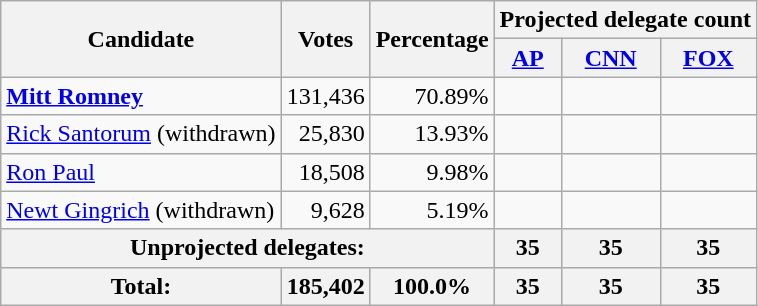<table class="wikitable" style="text-align:right;">
<tr>
<th rowspan="2">Candidate</th>
<th rowspan="2">Votes</th>
<th rowspan="2">Percentage</th>
<th colspan="3">Projected delegate count</th>
</tr>
<tr>
<th><a href='#'>AP</a></th>
<th><a href='#'>CNN</a><br></th>
<th><a href='#'>FOX</a><br></th>
</tr>
<tr>
<td style="text-align:left;"> <strong><a href='#'>Mitt Romney</a></strong></td>
<td>131,436</td>
<td>70.89%</td>
<td></td>
<td></td>
<td></td>
</tr>
<tr>
<td style="text-align:left;"><a href='#'>Rick Santorum</a> (withdrawn)</td>
<td>25,830</td>
<td>13.93%</td>
<td></td>
<td></td>
<td></td>
</tr>
<tr>
<td style="text-align:left;"><a href='#'>Ron Paul</a></td>
<td>18,508</td>
<td>9.98%</td>
<td></td>
<td></td>
<td></td>
</tr>
<tr>
<td style="text-align:left;"><a href='#'>Newt Gingrich</a> (withdrawn)</td>
<td>9,628</td>
<td>5.19%</td>
<td></td>
<td></td>
<td></td>
</tr>
<tr style="background:#eee;">
<th colspan="3">Unprojected delegates:</th>
<th>35</th>
<th>35</th>
<th>35</th>
</tr>
<tr style="background:#eee;">
<th>Total:</th>
<th>185,402</th>
<th>100.0%</th>
<th>35</th>
<th>35</th>
<th>35</th>
</tr>
</table>
